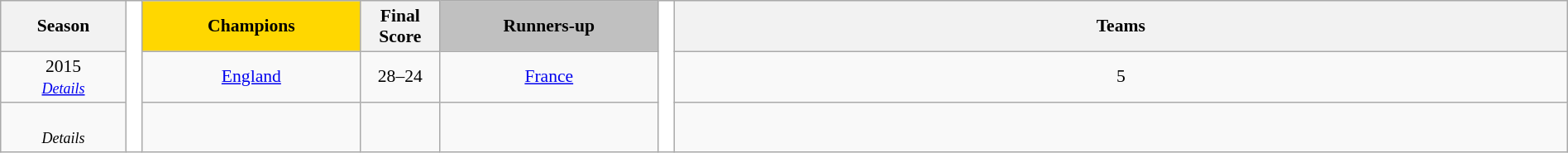<table class="wikitable" style="font-size:90%;text-align:center;width:100%">
<tr>
<th width="8%">Season</th>
<td width="1%" rowspan=4 style="background-color:#ffffff"></td>
<th style="width:14%; background:gold;">Champions</th>
<th width="5%">Final Score</th>
<th style="width:14%; background:silver;">Runners-up</th>
<td width="1%" rowspan=4 style="background-color:#ffffff"></td>
<th>Teams</th>
</tr>
<tr>
<td>2015<br><small><em><a href='#'>Details</a></em></small></td>
<td> <a href='#'>England</a></td>
<td>28–24</td>
<td> <a href='#'>France</a></td>
<td>5</td>
</tr>
<tr>
<td><br><small><em>Details</em></small></td>
<td></td>
<td></td>
<td></td>
<td></td>
</tr>
</table>
